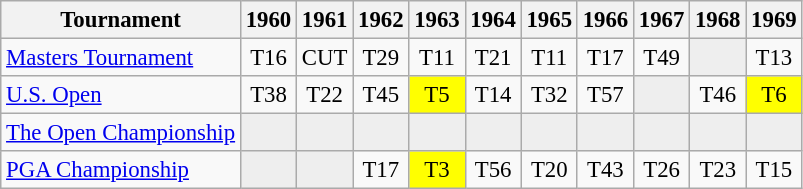<table class="wikitable" style="font-size:95%;text-align:center;">
<tr>
<th>Tournament</th>
<th>1960</th>
<th>1961</th>
<th>1962</th>
<th>1963</th>
<th>1964</th>
<th>1965</th>
<th>1966</th>
<th>1967</th>
<th>1968</th>
<th>1969</th>
</tr>
<tr>
<td align=left><a href='#'>Masters Tournament</a></td>
<td>T16</td>
<td>CUT</td>
<td>T29</td>
<td>T11</td>
<td>T21</td>
<td>T11</td>
<td>T17</td>
<td>T49</td>
<td style="background:#eeeeee;"></td>
<td>T13</td>
</tr>
<tr>
<td align=left><a href='#'>U.S. Open</a></td>
<td>T38</td>
<td>T22</td>
<td>T45</td>
<td style="background:yellow;">T5</td>
<td>T14</td>
<td>T32</td>
<td>T57</td>
<td style="background:#eeeeee;"></td>
<td>T46</td>
<td style="background:yellow;">T6</td>
</tr>
<tr>
<td align=left><a href='#'>The Open Championship</a></td>
<td style="background:#eeeeee;"></td>
<td style="background:#eeeeee;"></td>
<td style="background:#eeeeee;"></td>
<td style="background:#eeeeee;"></td>
<td style="background:#eeeeee;"></td>
<td style="background:#eeeeee;"></td>
<td style="background:#eeeeee;"></td>
<td style="background:#eeeeee;"></td>
<td style="background:#eeeeee;"></td>
<td style="background:#eeeeee;"></td>
</tr>
<tr>
<td align=left><a href='#'>PGA Championship</a></td>
<td style="background:#eeeeee;"></td>
<td style="background:#eeeeee;"></td>
<td>T17</td>
<td style="background:yellow;">T3</td>
<td>T56</td>
<td>T20</td>
<td>T43</td>
<td>T26</td>
<td>T23</td>
<td>T15</td>
</tr>
</table>
